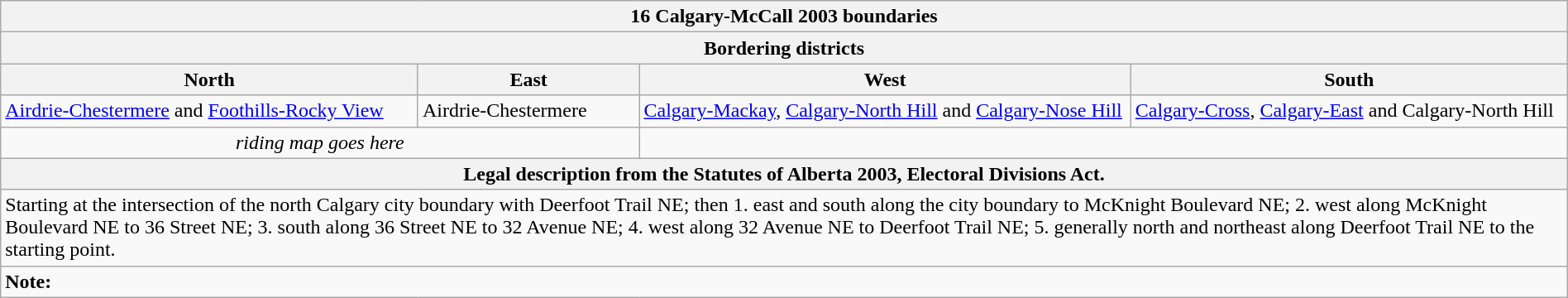<table class="wikitable collapsible collapsed" style="width:100%;">
<tr>
<th colspan=4>16 Calgary-McCall 2003 boundaries</th>
</tr>
<tr>
<th colspan=4>Bordering districts</th>
</tr>
<tr>
<th>North</th>
<th>East</th>
<th>West</th>
<th>South</th>
</tr>
<tr>
<td><a href='#'>Airdrie-Chestermere</a> and <a href='#'>Foothills-Rocky View</a></td>
<td>Airdrie-Chestermere</td>
<td><a href='#'>Calgary-Mackay</a>, <a href='#'>Calgary-North Hill</a> and <a href='#'>Calgary-Nose Hill</a></td>
<td><a href='#'>Calgary-Cross</a>, <a href='#'>Calgary-East</a> and Calgary-North Hill</td>
</tr>
<tr>
<td colspan=2 align=center><em>riding map goes here</em></td>
<td colspan=2 align=center></td>
</tr>
<tr>
<th colspan=4>Legal description from the Statutes of Alberta 2003, Electoral Divisions Act.</th>
</tr>
<tr>
<td colspan=4>Starting at the intersection of the north Calgary city boundary with Deerfoot Trail NE; then 1. east and south along the city boundary to McKnight Boulevard NE; 2. west along McKnight Boulevard NE to 36 Street NE; 3. south along 36 Street NE to 32 Avenue NE; 4. west along 32 Avenue NE to Deerfoot Trail NE; 5. generally north and northeast along Deerfoot Trail NE to the starting point.</td>
</tr>
<tr>
<td colspan=4><strong>Note:</strong></td>
</tr>
</table>
